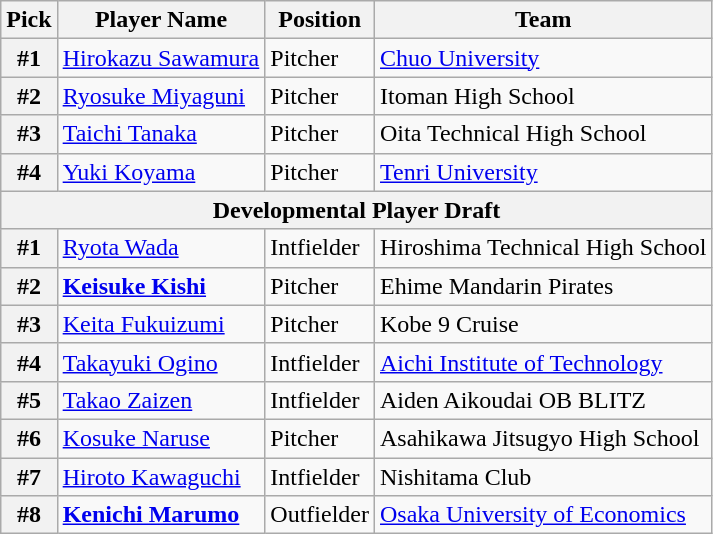<table class="wikitable">
<tr>
<th>Pick</th>
<th>Player Name</th>
<th>Position</th>
<th>Team</th>
</tr>
<tr>
<th>#1</th>
<td><a href='#'>Hirokazu Sawamura</a></td>
<td>Pitcher</td>
<td><a href='#'>Chuo University</a></td>
</tr>
<tr>
<th>#2</th>
<td><a href='#'>Ryosuke Miyaguni</a></td>
<td>Pitcher</td>
<td>Itoman High School</td>
</tr>
<tr>
<th>#3</th>
<td><a href='#'>Taichi Tanaka</a></td>
<td>Pitcher</td>
<td>Oita Technical High School</td>
</tr>
<tr>
<th>#4</th>
<td><a href='#'>Yuki Koyama</a></td>
<td>Pitcher</td>
<td><a href='#'>Tenri University</a></td>
</tr>
<tr>
<th colspan="5">Developmental Player Draft</th>
</tr>
<tr>
<th>#1</th>
<td><a href='#'>Ryota Wada</a></td>
<td>Intfielder</td>
<td>Hiroshima Technical High School</td>
</tr>
<tr>
<th>#2</th>
<td><strong><a href='#'>Keisuke Kishi</a></strong></td>
<td>Pitcher</td>
<td>Ehime Mandarin Pirates</td>
</tr>
<tr>
<th>#3</th>
<td><a href='#'>Keita Fukuizumi</a></td>
<td>Pitcher</td>
<td>Kobe 9 Cruise</td>
</tr>
<tr>
<th>#4</th>
<td><a href='#'>Takayuki Ogino</a></td>
<td>Intfielder</td>
<td><a href='#'>Aichi Institute of Technology</a></td>
</tr>
<tr>
<th>#5</th>
<td><a href='#'>Takao Zaizen</a></td>
<td>Intfielder</td>
<td>Aiden Aikoudai OB BLITZ</td>
</tr>
<tr>
<th>#6</th>
<td><a href='#'>Kosuke Naruse</a></td>
<td>Pitcher</td>
<td>Asahikawa Jitsugyo High School</td>
</tr>
<tr>
<th>#7</th>
<td><a href='#'>Hiroto Kawaguchi</a></td>
<td>Intfielder</td>
<td>Nishitama Club</td>
</tr>
<tr>
<th>#8</th>
<td><strong><a href='#'>Kenichi Marumo</a></strong></td>
<td>Outfielder</td>
<td><a href='#'>Osaka University of Economics</a></td>
</tr>
</table>
